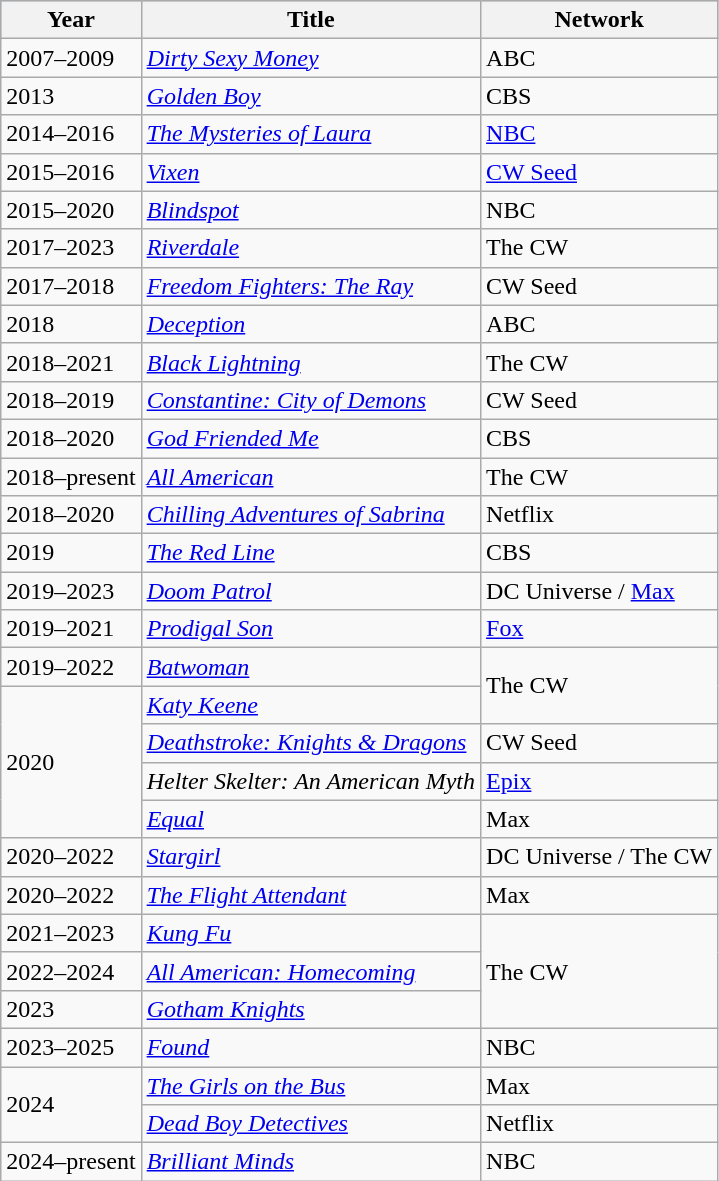<table class="wikitable">
<tr style="background:#b0c4de; text-align:center;">
<th>Year</th>
<th>Title</th>
<th>Network</th>
</tr>
<tr>
<td>2007–2009</td>
<td><em><a href='#'>Dirty Sexy Money</a></em></td>
<td>ABC</td>
</tr>
<tr>
<td>2013</td>
<td><em><a href='#'>Golden Boy</a></em></td>
<td>CBS</td>
</tr>
<tr>
<td>2014–2016</td>
<td><em><a href='#'>The Mysteries of Laura</a></em></td>
<td><a href='#'>NBC</a></td>
</tr>
<tr>
<td>2015–2016</td>
<td><em><a href='#'>Vixen</a></em></td>
<td><a href='#'>CW Seed</a></td>
</tr>
<tr>
<td>2015–2020</td>
<td><em><a href='#'>Blindspot</a></em></td>
<td>NBC</td>
</tr>
<tr>
<td>2017–2023</td>
<td><em><a href='#'>Riverdale</a></em></td>
<td>The CW</td>
</tr>
<tr>
<td>2017–2018</td>
<td><em><a href='#'>Freedom Fighters: The Ray</a></em></td>
<td>CW Seed</td>
</tr>
<tr>
<td>2018</td>
<td><em><a href='#'>Deception</a></em></td>
<td>ABC</td>
</tr>
<tr>
<td>2018–2021</td>
<td><em><a href='#'>Black Lightning</a></em></td>
<td>The CW</td>
</tr>
<tr>
<td>2018–2019</td>
<td><em><a href='#'>Constantine: City of Demons</a></em></td>
<td>CW Seed</td>
</tr>
<tr>
<td>2018–2020</td>
<td><em><a href='#'>God Friended Me</a></em></td>
<td>CBS</td>
</tr>
<tr>
<td>2018–present</td>
<td><em><a href='#'>All American</a></em></td>
<td>The CW</td>
</tr>
<tr>
<td>2018–2020</td>
<td><em><a href='#'>Chilling Adventures of Sabrina</a></em></td>
<td>Netflix</td>
</tr>
<tr>
<td>2019</td>
<td><em><a href='#'>The Red Line</a></em></td>
<td>CBS</td>
</tr>
<tr>
<td>2019–2023</td>
<td><em><a href='#'>Doom Patrol</a></em></td>
<td>DC Universe / <a href='#'>Max</a></td>
</tr>
<tr>
<td>2019–2021</td>
<td><em><a href='#'>Prodigal Son</a></em></td>
<td><a href='#'>Fox</a></td>
</tr>
<tr>
<td>2019–2022</td>
<td><em><a href='#'>Batwoman</a></em></td>
<td rowspan=2>The CW</td>
</tr>
<tr>
<td rowspan=4>2020</td>
<td><em><a href='#'>Katy Keene</a></em></td>
</tr>
<tr>
<td><em><a href='#'>Deathstroke: Knights & Dragons</a></em></td>
<td>CW Seed</td>
</tr>
<tr>
<td><em>Helter Skelter: An American Myth</em></td>
<td><a href='#'>Epix</a></td>
</tr>
<tr>
<td><em><a href='#'>Equal</a></em></td>
<td>Max</td>
</tr>
<tr>
<td>2020–2022</td>
<td><em><a href='#'>Stargirl</a></em></td>
<td>DC Universe / The CW</td>
</tr>
<tr>
<td>2020–2022</td>
<td><em><a href='#'>The Flight Attendant</a></em></td>
<td>Max</td>
</tr>
<tr>
<td>2021–2023</td>
<td><em><a href='#'>Kung Fu</a></em></td>
<td rowspan=3>The CW</td>
</tr>
<tr>
<td>2022–2024</td>
<td><em><a href='#'>All American: Homecoming</a></em></td>
</tr>
<tr>
<td>2023</td>
<td><em><a href='#'>Gotham Knights</a></em></td>
</tr>
<tr>
<td>2023–2025</td>
<td><em><a href='#'>Found</a></em></td>
<td>NBC</td>
</tr>
<tr>
<td rowspan=2>2024</td>
<td><em><a href='#'>The Girls on the Bus</a></em></td>
<td>Max</td>
</tr>
<tr>
<td><em><a href='#'>Dead Boy Detectives</a></em></td>
<td>Netflix</td>
</tr>
<tr>
<td>2024–present</td>
<td><em><a href='#'>Brilliant Minds</a></em></td>
<td>NBC</td>
</tr>
</table>
